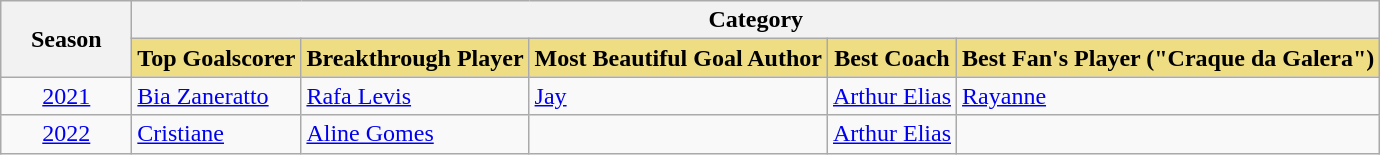<table class="wikitable">
<tr>
<th width="80" rowspan="2">Season</th>
<th colspan="6">Category</th>
</tr>
<tr>
<th style="background-color: #eedd82">Top Goalscorer</th>
<th style="background-color: #eedd82">Breakthrough Player</th>
<th style="background-color: #eedd82">Most Beautiful Goal Author</th>
<th style="background-color: #eedd82">Best Coach</th>
<th style="background-color: #eedd82">Best Fan's Player ("Craque da Galera")</th>
</tr>
<tr>
<td align="center"><a href='#'>2021</a></td>
<td> <a href='#'>Bia Zaneratto</a> </td>
<td> <a href='#'>Rafa Levis</a> </td>
<td> <a href='#'>Jay</a> </td>
<td> <a href='#'>Arthur Elias</a> </td>
<td> <a href='#'>Rayanne</a> </td>
</tr>
<tr>
<td align="center"><a href='#'>2022</a></td>
<td> <a href='#'>Cristiane</a> </td>
<td> <a href='#'>Aline Gomes</a> </td>
<td></td>
<td> <a href='#'>Arthur Elias</a> </td>
<td></td>
</tr>
</table>
